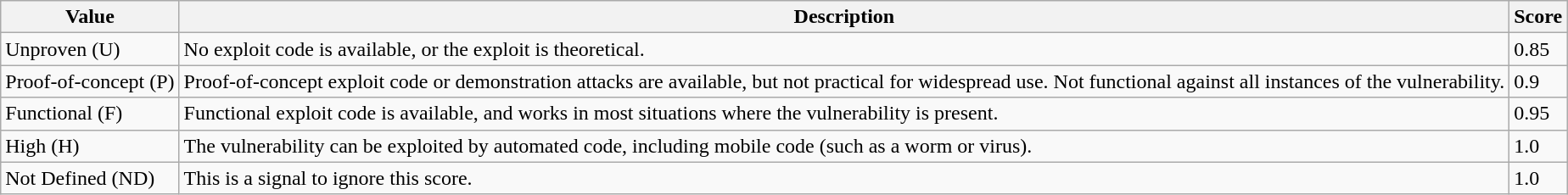<table class="wikitable">
<tr>
<th>Value</th>
<th>Description</th>
<th>Score</th>
</tr>
<tr>
<td>Unproven (U)</td>
<td>No exploit code is available, or the exploit is theoretical.</td>
<td>0.85</td>
</tr>
<tr>
<td>Proof-of-concept (P)</td>
<td>Proof-of-concept exploit code or demonstration attacks are available, but not practical for widespread use. Not functional against all instances of the vulnerability.</td>
<td>0.9</td>
</tr>
<tr>
<td>Functional (F)</td>
<td>Functional exploit code is available, and works in most situations where the vulnerability is present.</td>
<td>0.95</td>
</tr>
<tr>
<td>High (H)</td>
<td>The vulnerability can be exploited by automated code, including mobile code (such as a worm or virus).</td>
<td>1.0</td>
</tr>
<tr>
<td>Not Defined (ND)</td>
<td>This is a signal to ignore this score.</td>
<td>1.0</td>
</tr>
</table>
